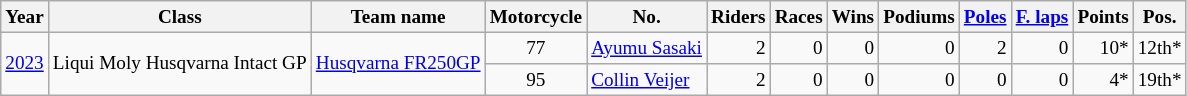<table class="wikitable" style="text-align:right; font-size:80%">
<tr>
<th scope="col">Year</th>
<th scope="col">Class</th>
<th scope="col">Team name</th>
<th scope="col">Motorcycle</th>
<th scope="col">No.</th>
<th scope="col">Riders</th>
<th scope="col">Races</th>
<th scope="col">Wins</th>
<th scope="col">Podiums</th>
<th scope="col"><a href='#'>Poles</a></th>
<th scope="col"><a href='#'>F. laps</a></th>
<th scope="col">Points</th>
<th scope="col">Pos.</th>
</tr>
<tr>
<td align="left" rowspan="2"><a href='#'>2023</a></td>
<td align="left" rowspan="2">Liqui Moly Husqvarna Intact GP</td>
<td align="left" rowspan="2"><a href='#'>Husqvarna FR250GP</a></td>
<td align=center>77</td>
<td align="left"> <a href='#'>Ayumu Sasaki</a></td>
<td>2</td>
<td>0</td>
<td>0</td>
<td>0</td>
<td>2</td>
<td>0</td>
<td>10*</td>
<td>12th*</td>
</tr>
<tr>
<td align=center>95</td>
<td align="left"> <a href='#'>Collin Veijer</a></td>
<td>2</td>
<td>0</td>
<td>0</td>
<td>0</td>
<td>0</td>
<td>0</td>
<td>4*</td>
<td>19th*</td>
</tr>
</table>
